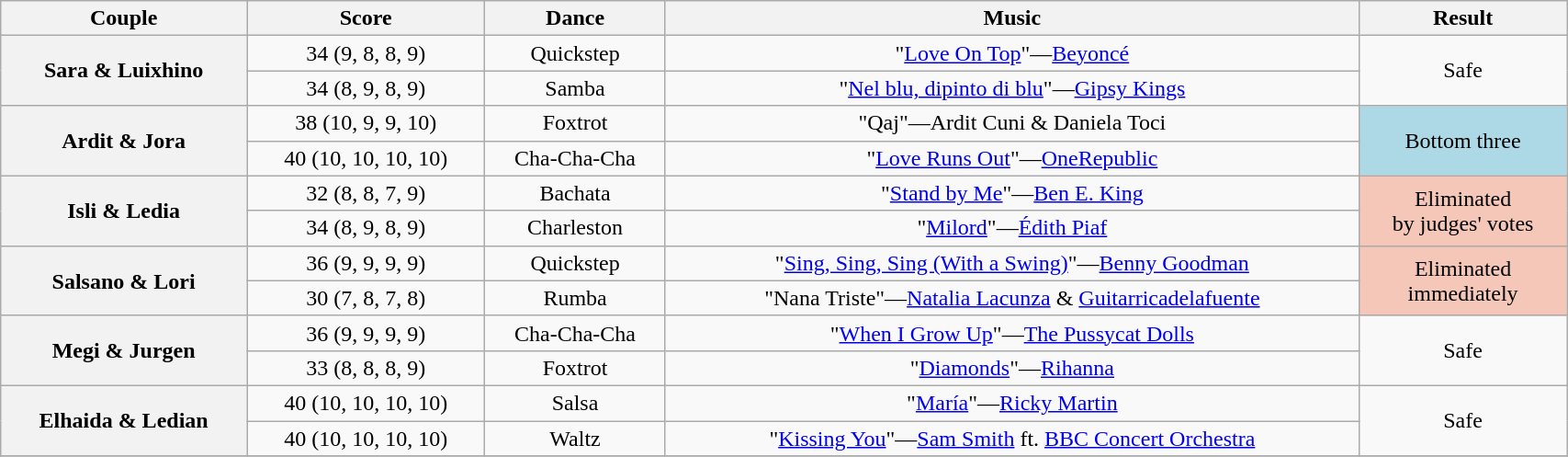<table class="wikitable sortable" style="text-align:center; width: 90%">
<tr>
<th scope="col">Couple</th>
<th scope="col">Score</th>
<th scope="col" class="unsortable">Dance</th>
<th scope="col" class="unsortable">Music</th>
<th scope="col" class="unsortable">Result</th>
</tr>
<tr>
<th scope="row" rowspan="2">Sara & Luixhino</th>
<td>34 (9, 8, 8, 9)</td>
<td>Quickstep</td>
<td>"<a href='#'>Love On Top</a>"—<a href='#'>Beyoncé</a></td>
<td rowspan="2">Safe</td>
</tr>
<tr>
<td>34 (8, 9, 8, 9)</td>
<td>Samba</td>
<td>"<a href='#'>Nel blu, dipinto di blu</a>"—<a href='#'>Gipsy Kings</a></td>
</tr>
<tr>
<th scope="row" rowspan="2">Ardit & Jora</th>
<td>38 (10, 9, 9, 10)</td>
<td>Foxtrot</td>
<td>"Qaj"—Ardit Cuni & Daniela Toci</td>
<td rowspan="2" bgcolor=lightblue>Bottom three</td>
</tr>
<tr>
<td>40 (10, 10, 10, 10)</td>
<td>Cha-Cha-Cha</td>
<td>"<a href='#'>Love Runs Out</a>"—<a href='#'>OneRepublic</a></td>
</tr>
<tr>
<th scope="row" rowspan="2">Isli & Ledia</th>
<td>32 (8, 8, 7, 9)</td>
<td>Bachata</td>
<td>"<a href='#'>Stand by Me</a>"—<a href='#'>Ben E. King</a></td>
<td rowspan="2" bgcolor= f4c7b8>Eliminated<br>by judges' votes</td>
</tr>
<tr>
<td>34 (8, 9, 8, 9)</td>
<td>Charleston</td>
<td>"<a href='#'>Milord</a>"—<a href='#'>Édith Piaf</a></td>
</tr>
<tr>
<th scope="row" rowspan="2">Salsano & Lori</th>
<td>36 (9, 9, 9, 9)</td>
<td>Quickstep</td>
<td>"<a href='#'>Sing, Sing, Sing (With a Swing)</a>"—<a href='#'>Benny Goodman</a></td>
<td rowspan="2" bgcolor= f4c7b8>Eliminated<br>immediately</td>
</tr>
<tr>
<td>30 (7, 8, 7, 8)</td>
<td>Rumba</td>
<td>"Nana Triste"—<a href='#'>Natalia Lacunza</a> & <a href='#'>Guitarricadelafuente</a></td>
</tr>
<tr>
<th scope="row" rowspan="2">Megi & Jurgen</th>
<td>36 (9, 9, 9, 9)</td>
<td>Cha-Cha-Cha</td>
<td>"<a href='#'>When I Grow Up</a>"—<a href='#'>The Pussycat Dolls</a></td>
<td rowspan="2">Safe</td>
</tr>
<tr>
<td>33 (8, 8, 8, 9)</td>
<td>Foxtrot</td>
<td>"<a href='#'>Diamonds</a>"—<a href='#'>Rihanna</a></td>
</tr>
<tr>
<th scope="row" rowspan="2">Elhaida & Ledian</th>
<td>40 (10, 10, 10, 10)</td>
<td>Salsa</td>
<td>"<a href='#'>María</a>"—<a href='#'>Ricky Martin</a></td>
<td rowspan="2">Safe</td>
</tr>
<tr>
<td>40 (10, 10, 10, 10)</td>
<td>Waltz</td>
<td>"<a href='#'>Kissing You</a>"—<a href='#'>Sam Smith</a> ft. <a href='#'>BBC Concert Orchestra</a></td>
</tr>
<tr>
</tr>
</table>
